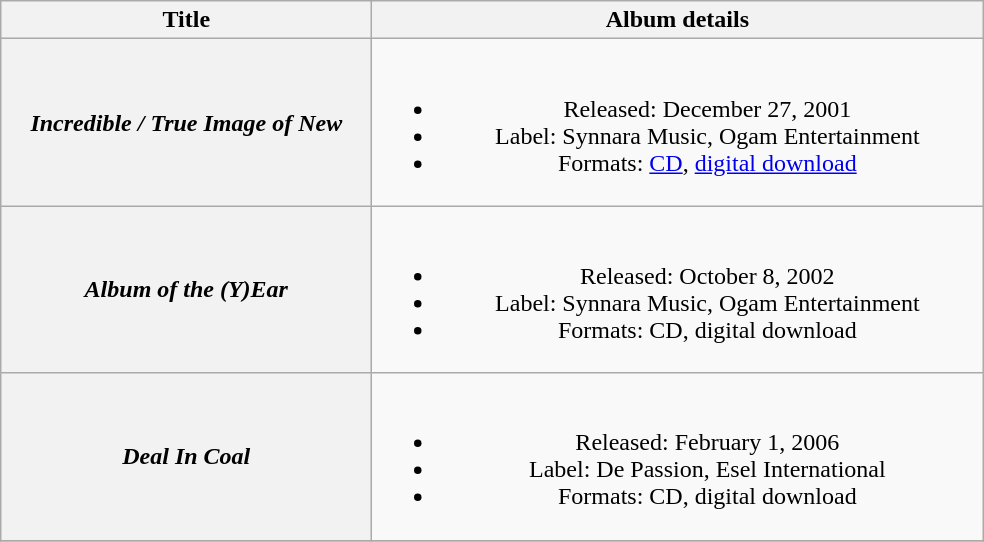<table class="wikitable plainrowheaders" style="text-align:center;">
<tr>
<th scope="col" style="width:15em;">Title</th>
<th scope="col" style="width:25em;">Album details</th>
</tr>
<tr>
<th scope="row"><em>Incredible / True Image of New</em></th>
<td><br><ul><li>Released: December 27, 2001</li><li>Label: Synnara Music, Ogam Entertainment</li><li>Formats: <a href='#'>CD</a>, <a href='#'>digital download</a></li></ul></td>
</tr>
<tr>
<th scope="row"><em>Album of the (Y)Ear</em></th>
<td><br><ul><li>Released: October 8, 2002</li><li>Label: Synnara Music, Ogam Entertainment</li><li>Formats: CD, digital download</li></ul></td>
</tr>
<tr>
<th scope="row"><em>Deal In Coal</em></th>
<td><br><ul><li>Released: February 1, 2006</li><li>Label: De Passion, Esel International</li><li>Formats: CD, digital download</li></ul></td>
</tr>
<tr>
</tr>
</table>
